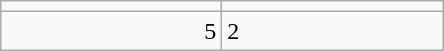<table class="wikitable">
<tr>
<td align=center width=140></td>
<td align=center width=140></td>
</tr>
<tr>
<td align=right>5</td>
<td>2</td>
</tr>
</table>
